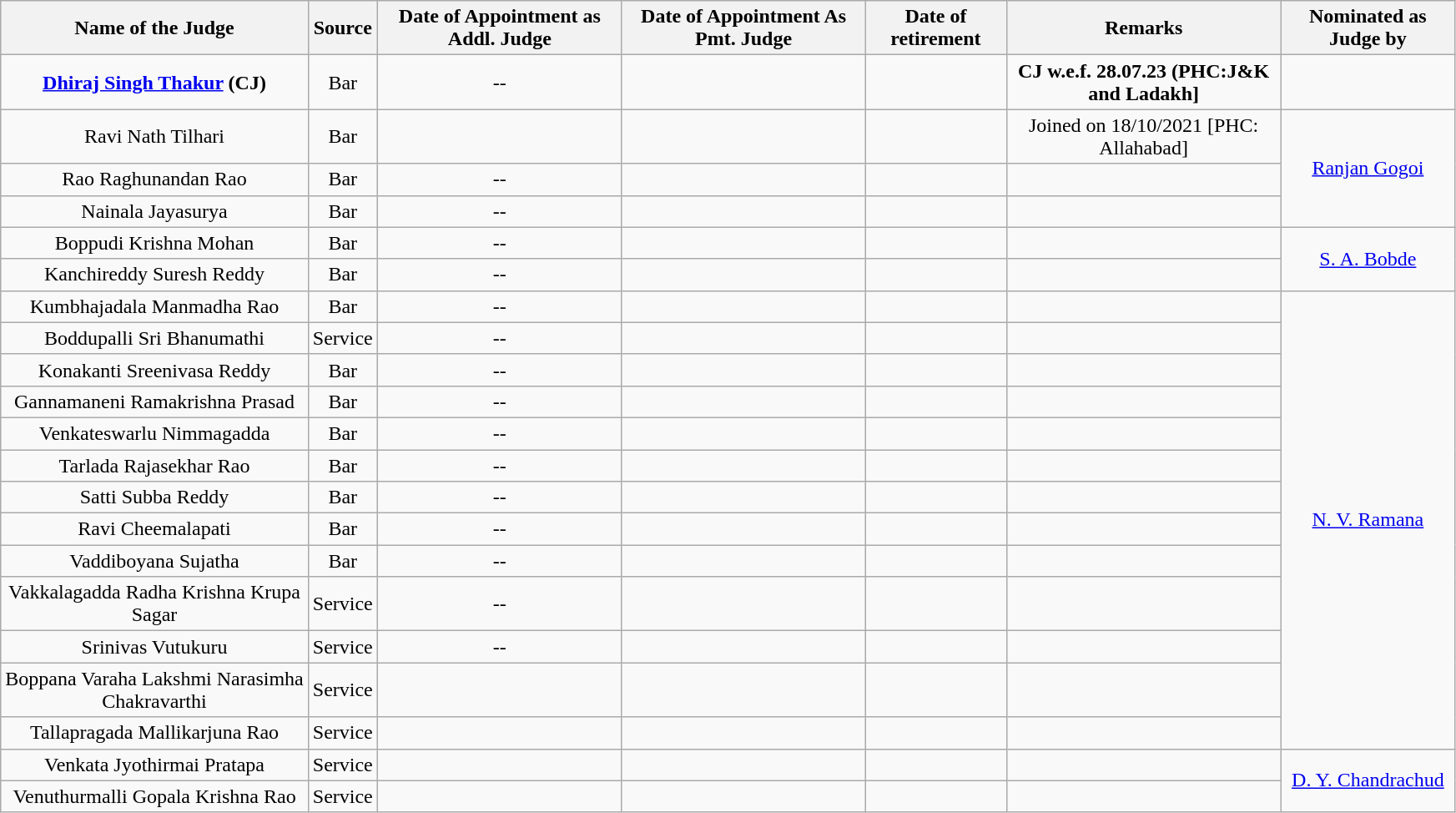<table class="wikitable sortable static-row-numbers static-row-header" style="text-align:center" width="92%">
<tr>
<th>Name of the Judge</th>
<th>Source</th>
<th>Date of Appointment as Addl. Judge</th>
<th>Date of Appointment As Pmt. Judge</th>
<th>Date of retirement</th>
<th>Remarks</th>
<th>Nominated as Judge by</th>
</tr>
<tr>
<td><strong><a href='#'>Dhiraj Singh Thakur</a> (CJ)</strong></td>
<td>Bar</td>
<td>--</td>
<td></td>
<td></td>
<td><strong>CJ w.e.f. 28.07.23 (PHC:J&K and Ladakh]</strong></td>
<td></td>
</tr>
<tr>
<td>Ravi Nath Tilhari</td>
<td>Bar</td>
<td></td>
<td></td>
<td></td>
<td>Joined on 18/10/2021 [PHC: Allahabad]</td>
<td rowspan="3"><a href='#'>Ranjan Gogoi</a></td>
</tr>
<tr>
<td>Rao Raghunandan Rao</td>
<td>Bar</td>
<td>--</td>
<td></td>
<td></td>
<td></td>
</tr>
<tr>
<td>Nainala Jayasurya</td>
<td>Bar</td>
<td>--</td>
<td></td>
<td></td>
<td></td>
</tr>
<tr>
<td>Boppudi Krishna Mohan</td>
<td>Bar</td>
<td>--</td>
<td></td>
<td></td>
<td></td>
<td rowspan="2"><a href='#'>S. A. Bobde</a></td>
</tr>
<tr>
<td>Kanchireddy Suresh Reddy</td>
<td>Bar</td>
<td>--</td>
<td></td>
<td></td>
<td></td>
</tr>
<tr>
<td>Kumbhajadala Manmadha Rao</td>
<td>Bar</td>
<td>--</td>
<td></td>
<td></td>
<td></td>
<td rowspan="13"><a href='#'>N. V. Ramana</a></td>
</tr>
<tr>
<td>Boddupalli Sri Bhanumathi</td>
<td>Service</td>
<td>--</td>
<td></td>
<td></td>
<td></td>
</tr>
<tr>
<td>Konakanti Sreenivasa Reddy</td>
<td>Bar</td>
<td>--</td>
<td></td>
<td></td>
<td></td>
</tr>
<tr>
<td>Gannamaneni Ramakrishna Prasad</td>
<td>Bar</td>
<td>--</td>
<td></td>
<td></td>
<td></td>
</tr>
<tr>
<td>Venkateswarlu Nimmagadda</td>
<td>Bar</td>
<td>--</td>
<td></td>
<td></td>
<td></td>
</tr>
<tr>
<td>Tarlada Rajasekhar Rao</td>
<td>Bar</td>
<td>--</td>
<td></td>
<td></td>
<td></td>
</tr>
<tr>
<td>Satti Subba Reddy</td>
<td>Bar</td>
<td>--</td>
<td></td>
<td></td>
<td></td>
</tr>
<tr>
<td>Ravi Cheemalapati</td>
<td>Bar</td>
<td>--</td>
<td></td>
<td></td>
<td></td>
</tr>
<tr>
<td>Vaddiboyana Sujatha</td>
<td>Bar</td>
<td>--</td>
<td></td>
<td></td>
<td></td>
</tr>
<tr>
<td>Vakkalagadda Radha Krishna Krupa Sagar</td>
<td>Service</td>
<td>--</td>
<td></td>
<td></td>
<td></td>
</tr>
<tr>
<td>Srinivas Vutukuru</td>
<td>Service</td>
<td>--</td>
<td></td>
<td></td>
<td></td>
</tr>
<tr>
<td>Boppana Varaha Lakshmi Narasimha Chakravarthi</td>
<td>Service</td>
<td></td>
<td></td>
<td></td>
<td></td>
</tr>
<tr>
<td>Tallapragada Mallikarjuna Rao</td>
<td>Service</td>
<td></td>
<td></td>
<td></td>
<td></td>
</tr>
<tr>
<td>Venkata Jyothirmai Pratapa</td>
<td>Service</td>
<td></td>
<td></td>
<td></td>
<td></td>
<td rowspan="2"><a href='#'>D. Y. Chandrachud</a></td>
</tr>
<tr>
<td>Venuthurmalli Gopala Krishna Rao</td>
<td>Service</td>
<td></td>
<td></td>
<td></td>
<td></td>
</tr>
</table>
